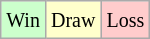<table class="wikitable">
<tr>
<td style="background-color: #CCFFCC;"><small>Win</small></td>
<td style="background-color: #FFFFCC;"><small>Draw</small></td>
<td style="background-color: #FFCCCC;"><small>Loss</small></td>
</tr>
</table>
